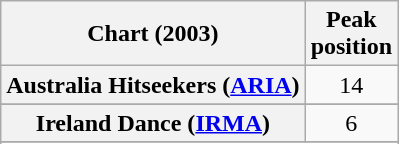<table class="wikitable sortable plainrowheaders" style="text-align:center">
<tr>
<th>Chart (2003)</th>
<th>Peak<br>position</th>
</tr>
<tr>
<th scope="row">Australia Hitseekers (<a href='#'>ARIA</a>)</th>
<td>14</td>
</tr>
<tr>
</tr>
<tr>
</tr>
<tr>
</tr>
<tr>
<th scope="row">Ireland Dance (<a href='#'>IRMA</a>)</th>
<td>6</td>
</tr>
<tr>
</tr>
<tr>
</tr>
<tr>
</tr>
</table>
